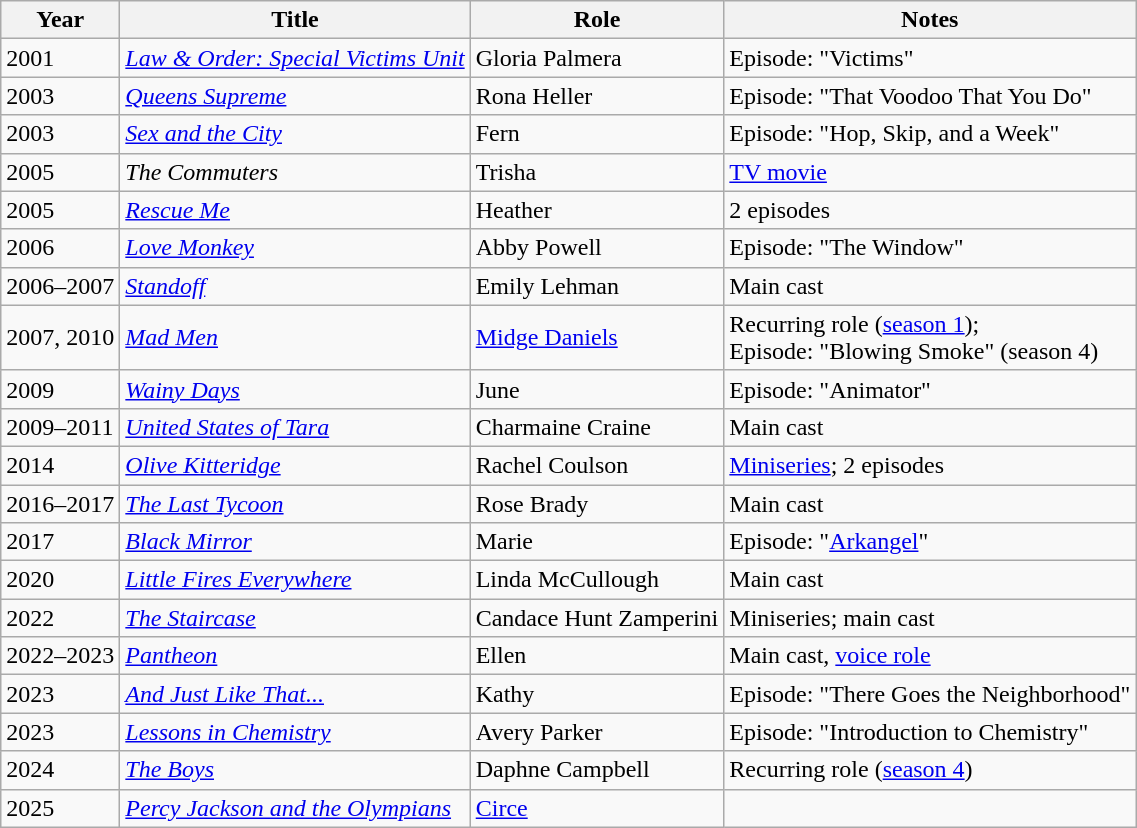<table class="wikitable sortable plainrowheaders">
<tr>
<th scope="col">Year</th>
<th scope="col">Title</th>
<th scope="col">Role</th>
<th scope="col" class="unsortable">Notes</th>
</tr>
<tr>
<td>2001</td>
<td><em><a href='#'>Law & Order: Special Victims Unit</a></em></td>
<td>Gloria Palmera</td>
<td>Episode: "Victims"</td>
</tr>
<tr>
<td>2003</td>
<td><em><a href='#'>Queens Supreme</a></em></td>
<td>Rona Heller</td>
<td>Episode: "That Voodoo That You Do"</td>
</tr>
<tr>
<td>2003</td>
<td><em><a href='#'>Sex and the City</a></em></td>
<td>Fern</td>
<td>Episode: "Hop, Skip, and a Week"</td>
</tr>
<tr>
<td>2005</td>
<td><em>The Commuters</em></td>
<td>Trisha</td>
<td><a href='#'>TV movie</a></td>
</tr>
<tr>
<td>2005</td>
<td><em><a href='#'>Rescue Me</a></em></td>
<td>Heather</td>
<td>2 episodes</td>
</tr>
<tr>
<td>2006</td>
<td><em><a href='#'>Love Monkey</a></em></td>
<td>Abby Powell</td>
<td>Episode: "The Window"</td>
</tr>
<tr>
<td>2006–2007</td>
<td><em><a href='#'>Standoff</a></em></td>
<td>Emily Lehman</td>
<td>Main cast</td>
</tr>
<tr>
<td>2007, 2010</td>
<td><em><a href='#'>Mad Men</a></em></td>
<td><a href='#'>Midge Daniels</a></td>
<td>Recurring role (<a href='#'>season 1</a>);<br>Episode: "Blowing Smoke" (season 4)</td>
</tr>
<tr>
<td>2009</td>
<td><em><a href='#'>Wainy Days</a></em></td>
<td>June</td>
<td>Episode: "Animator"</td>
</tr>
<tr>
<td>2009–2011</td>
<td><em><a href='#'>United States of Tara</a></em></td>
<td>Charmaine Craine</td>
<td>Main cast</td>
</tr>
<tr>
<td>2014</td>
<td><em><a href='#'>Olive Kitteridge</a></em></td>
<td>Rachel Coulson</td>
<td><a href='#'>Miniseries</a>; 2 episodes</td>
</tr>
<tr>
<td>2016–2017</td>
<td><em><a href='#'>The Last Tycoon</a></em></td>
<td>Rose Brady</td>
<td>Main cast</td>
</tr>
<tr>
<td>2017</td>
<td><em><a href='#'>Black Mirror</a></em></td>
<td>Marie</td>
<td>Episode: "<a href='#'>Arkangel</a>"</td>
</tr>
<tr>
<td>2020</td>
<td><em><a href='#'>Little Fires Everywhere</a></em></td>
<td>Linda McCullough</td>
<td>Main cast</td>
</tr>
<tr>
<td>2022</td>
<td><em><a href='#'>The Staircase</a></em></td>
<td>Candace Hunt Zamperini</td>
<td>Miniseries; main cast</td>
</tr>
<tr>
<td>2022–2023</td>
<td><em><a href='#'>Pantheon</a></em></td>
<td>Ellen</td>
<td>Main cast, <a href='#'>voice role</a></td>
</tr>
<tr>
<td>2023</td>
<td><em><a href='#'>And Just Like That...</a></em></td>
<td>Kathy</td>
<td>Episode: "There Goes the Neighborhood"</td>
</tr>
<tr>
<td>2023</td>
<td><em><a href='#'>Lessons in Chemistry</a></em></td>
<td>Avery Parker</td>
<td>Episode: "Introduction to Chemistry"</td>
</tr>
<tr>
<td>2024</td>
<td><em><a href='#'>The Boys</a></em></td>
<td>Daphne Campbell</td>
<td>Recurring role (<a href='#'>season 4</a>)</td>
</tr>
<tr>
<td>2025</td>
<td><em><a href='#'>Percy Jackson and the Olympians</a></em></td>
<td><a href='#'>Circe</a></td>
<td></td>
</tr>
</table>
